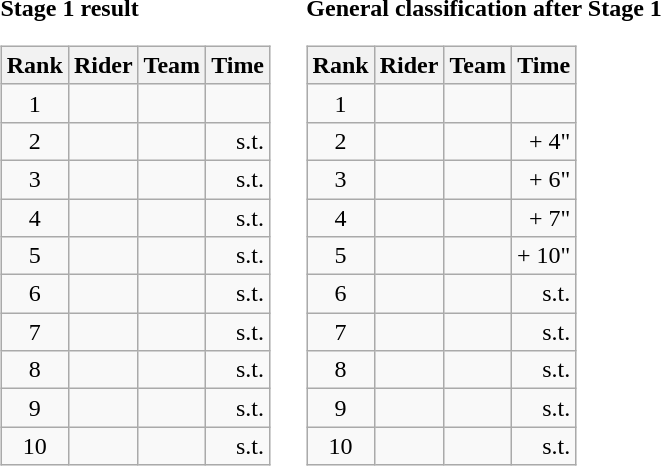<table>
<tr>
<td><strong>Stage 1 result</strong><br><table class="wikitable">
<tr>
<th scope="col">Rank</th>
<th scope="col">Rider</th>
<th scope="col">Team</th>
<th scope="col">Time</th>
</tr>
<tr>
<td style="text-align:center;">1</td>
<td></td>
<td></td>
<td style="text-align:right;"></td>
</tr>
<tr>
<td style="text-align:center;">2</td>
<td></td>
<td></td>
<td style="text-align:right;">s.t.</td>
</tr>
<tr>
<td style="text-align:center;">3</td>
<td></td>
<td></td>
<td style="text-align:right;">s.t.</td>
</tr>
<tr>
<td style="text-align:center;">4</td>
<td></td>
<td></td>
<td style="text-align:right;">s.t.</td>
</tr>
<tr>
<td style="text-align:center;">5</td>
<td></td>
<td></td>
<td style="text-align:right;">s.t.</td>
</tr>
<tr>
<td style="text-align:center;">6</td>
<td></td>
<td></td>
<td style="text-align:right;">s.t.</td>
</tr>
<tr>
<td style="text-align:center;">7</td>
<td></td>
<td></td>
<td style="text-align:right;">s.t.</td>
</tr>
<tr>
<td style="text-align:center;">8</td>
<td></td>
<td></td>
<td style="text-align:right;">s.t.</td>
</tr>
<tr>
<td style="text-align:center;">9</td>
<td></td>
<td></td>
<td style="text-align:right;">s.t.</td>
</tr>
<tr>
<td style="text-align:center;">10</td>
<td></td>
<td></td>
<td style="text-align:right;">s.t.</td>
</tr>
</table>
</td>
<td></td>
<td><strong>General classification after Stage 1</strong><br><table class="wikitable">
<tr>
<th scope="col">Rank</th>
<th scope="col">Rider</th>
<th scope="col">Team</th>
<th scope="col">Time</th>
</tr>
<tr>
<td style="text-align:center;">1</td>
<td> </td>
<td></td>
<td style="text-align:right;"></td>
</tr>
<tr>
<td style="text-align:center;">2</td>
<td></td>
<td></td>
<td style="text-align:right;">+ 4"</td>
</tr>
<tr>
<td style="text-align:center;">3</td>
<td></td>
<td></td>
<td style="text-align:right;">+ 6"</td>
</tr>
<tr>
<td style="text-align:center;">4</td>
<td></td>
<td></td>
<td style="text-align:right;">+ 7"</td>
</tr>
<tr>
<td style="text-align:center;">5</td>
<td></td>
<td></td>
<td style="text-align:right;">+ 10"</td>
</tr>
<tr>
<td style="text-align:center;">6</td>
<td></td>
<td></td>
<td style="text-align:right;">s.t.</td>
</tr>
<tr>
<td style="text-align:center;">7</td>
<td></td>
<td></td>
<td style="text-align:right;">s.t.</td>
</tr>
<tr>
<td style="text-align:center;">8</td>
<td></td>
<td></td>
<td style="text-align:right;">s.t.</td>
</tr>
<tr>
<td style="text-align:center;">9</td>
<td></td>
<td></td>
<td style="text-align:right;">s.t.</td>
</tr>
<tr>
<td style="text-align:center;">10</td>
<td></td>
<td></td>
<td style="text-align:right;">s.t.</td>
</tr>
</table>
</td>
</tr>
</table>
